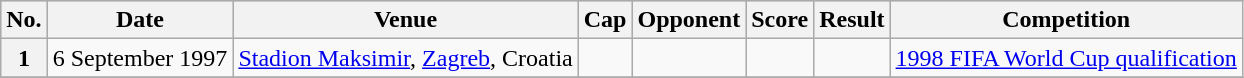<table class="wikitable">
<tr style="background:#ccc; text-align:center;">
<th>No.</th>
<th>Date</th>
<th>Venue</th>
<th>Cap</th>
<th>Opponent</th>
<th>Score</th>
<th>Result</th>
<th>Competition</th>
</tr>
<tr>
<th>1</th>
<td>6 September 1997</td>
<td><a href='#'>Stadion Maksimir</a>, <a href='#'>Zagreb</a>, Croatia</td>
<td></td>
<td></td>
<td></td>
<td></td>
<td><a href='#'>1998 FIFA World Cup qualification</a></td>
</tr>
<tr>
</tr>
</table>
